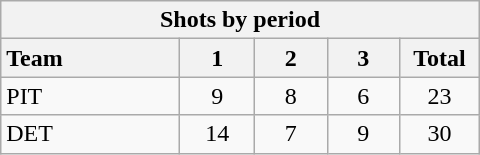<table class="wikitable" style="width:20em">
<tr>
<th colspan="6">Shots by period</th>
</tr>
<tr>
<th style="width:8em; text-align:left;">Team</th>
<th style="width:3em;">1</th>
<th style="width:3em;">2</th>
<th style="width:3em;">3</th>
<th style="width:3em;">Total</th>
</tr>
<tr style="text-align:center;">
<td align="left">PIT</td>
<td>9</td>
<td>8</td>
<td>6</td>
<td>23</td>
</tr>
<tr style="text-align:center;">
<td align="left">DET</td>
<td>14</td>
<td>7</td>
<td>9</td>
<td>30</td>
</tr>
</table>
